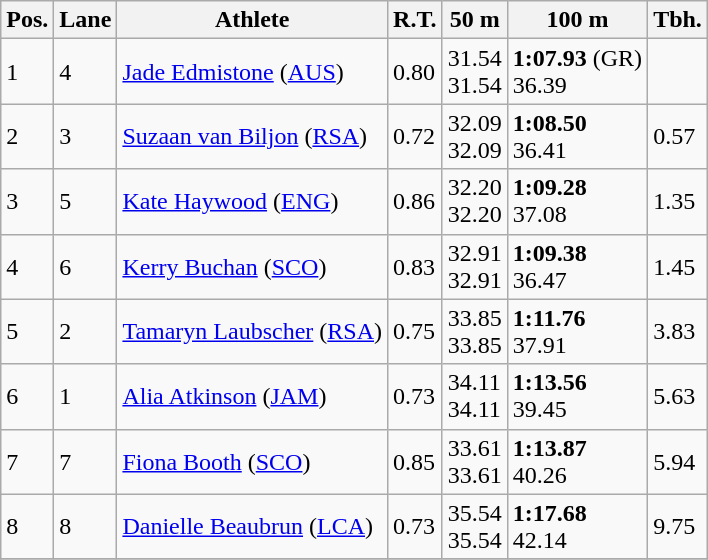<table class="wikitable">
<tr>
<th>Pos.</th>
<th>Lane</th>
<th>Athlete</th>
<th>R.T.</th>
<th>50 m</th>
<th>100 m</th>
<th>Tbh.</th>
</tr>
<tr>
<td>1</td>
<td>4</td>
<td> <a href='#'>Jade Edmistone</a> (<a href='#'>AUS</a>)</td>
<td>0.80</td>
<td>31.54<br>31.54</td>
<td><strong>1:07.93</strong> (GR)<br>36.39</td>
<td> </td>
</tr>
<tr>
<td>2</td>
<td>3</td>
<td> <a href='#'>Suzaan van Biljon</a> (<a href='#'>RSA</a>)</td>
<td>0.72</td>
<td>32.09<br>32.09</td>
<td><strong>1:08.50</strong><br>36.41</td>
<td>0.57</td>
</tr>
<tr>
<td>3</td>
<td>5</td>
<td> <a href='#'>Kate Haywood</a> (<a href='#'>ENG</a>)</td>
<td>0.86</td>
<td>32.20<br>32.20</td>
<td><strong>1:09.28</strong><br>37.08</td>
<td>1.35</td>
</tr>
<tr>
<td>4</td>
<td>6</td>
<td> <a href='#'>Kerry Buchan</a> (<a href='#'>SCO</a>)</td>
<td>0.83</td>
<td>32.91<br>32.91</td>
<td><strong>1:09.38</strong><br>36.47</td>
<td>1.45</td>
</tr>
<tr>
<td>5</td>
<td>2</td>
<td> <a href='#'>Tamaryn Laubscher</a> (<a href='#'>RSA</a>)</td>
<td>0.75</td>
<td>33.85<br>33.85</td>
<td><strong>1:11.76</strong><br>37.91</td>
<td>3.83</td>
</tr>
<tr>
<td>6</td>
<td>1</td>
<td> <a href='#'>Alia Atkinson</a> (<a href='#'>JAM</a>)</td>
<td>0.73</td>
<td>34.11<br>34.11</td>
<td><strong>1:13.56</strong><br>39.45</td>
<td>5.63</td>
</tr>
<tr>
<td>7</td>
<td>7</td>
<td> <a href='#'>Fiona Booth</a> (<a href='#'>SCO</a>)</td>
<td>0.85</td>
<td>33.61<br>33.61</td>
<td><strong>1:13.87</strong><br>40.26</td>
<td>5.94</td>
</tr>
<tr>
<td>8</td>
<td>8</td>
<td> <a href='#'>Danielle Beaubrun</a> (<a href='#'>LCA</a>)</td>
<td>0.73</td>
<td>35.54<br>35.54</td>
<td><strong>1:17.68</strong><br>42.14</td>
<td>9.75</td>
</tr>
<tr>
</tr>
</table>
